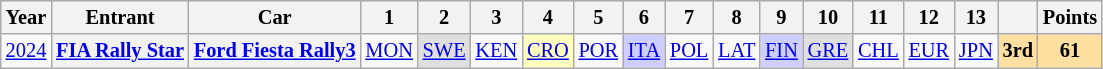<table class="wikitable" style="text-align:center; font-size:85%">
<tr>
<th>Year</th>
<th>Entrant</th>
<th>Car</th>
<th>1</th>
<th>2</th>
<th>3</th>
<th>4</th>
<th>5</th>
<th>6</th>
<th>7</th>
<th>8</th>
<th>9</th>
<th>10</th>
<th>11</th>
<th>12</th>
<th>13</th>
<th></th>
<th>Points</th>
</tr>
<tr>
<td><a href='#'>2024</a></td>
<th nowrap><a href='#'>FIA Rally Star</a></th>
<th nowrap><a href='#'>Ford Fiesta Rally3</a></th>
<td><a href='#'>MON</a></td>
<td style="background:#DFDFDF;"><a href='#'>SWE</a><br></td>
<td><a href='#'>KEN</a></td>
<td style="background:#FFFFBF"><a href='#'>CRO</a><br></td>
<td><a href='#'>POR</a></td>
<td style="background:#CFCFFF"><a href='#'>ITA</a><br></td>
<td><a href='#'>POL</a></td>
<td><a href='#'>LAT</a></td>
<td style="background:#CFCFFF;"><a href='#'>FIN</a><br></td>
<td style="background:#DFDFDF"><a href='#'>GRE</a><br></td>
<td><a href='#'>CHL</a></td>
<td><a href='#'>EUR</a></td>
<td><a href='#'>JPN</a></td>
<th style="background:#FFDF9F;">3rd</th>
<th style="background:#FFDF9F;">61</th>
</tr>
</table>
